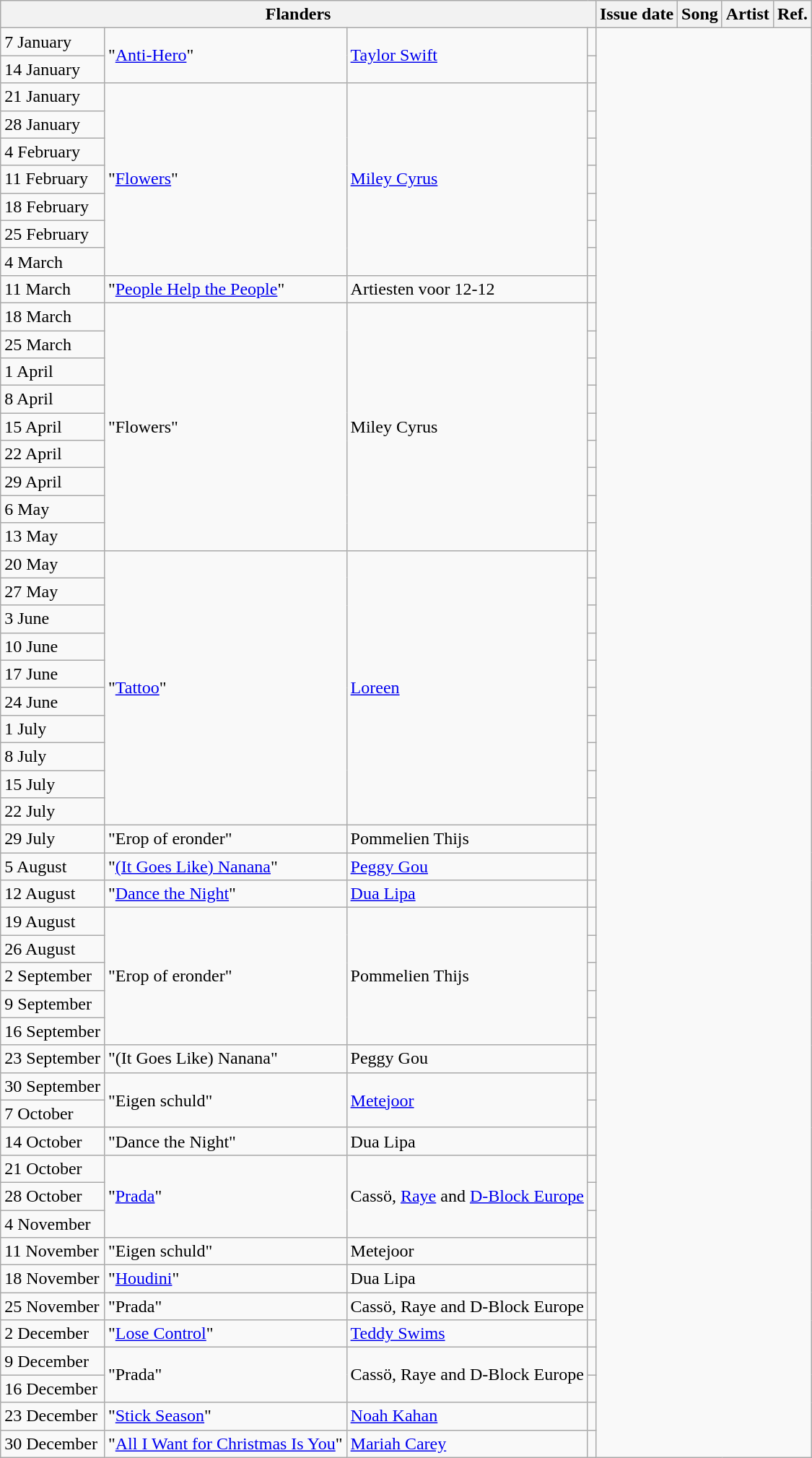<table class="wikitable">
<tr>
<th colspan="4">Flanders</th>
<th>Issue date</th>
<th>Song</th>
<th>Artist</th>
<th>Ref.</th>
</tr>
<tr>
<td>7 January</td>
<td rowspan="2">"<a href='#'>Anti-Hero</a>"</td>
<td rowspan="2"><a href='#'>Taylor Swift</a></td>
<td></td>
</tr>
<tr>
<td>14 January</td>
<td></td>
</tr>
<tr>
<td>21 January</td>
<td rowspan="7">"<a href='#'>Flowers</a>"</td>
<td rowspan="7"><a href='#'>Miley Cyrus</a></td>
<td></td>
</tr>
<tr>
<td>28 January</td>
<td></td>
</tr>
<tr>
<td>4 February</td>
<td></td>
</tr>
<tr>
<td>11 February</td>
<td></td>
</tr>
<tr>
<td>18 February</td>
<td></td>
</tr>
<tr>
<td>25 February</td>
<td></td>
</tr>
<tr>
<td>4 March</td>
<td></td>
</tr>
<tr>
<td>11 March</td>
<td>"<a href='#'>People Help the People</a>"</td>
<td>Artiesten voor 12-12</td>
<td></td>
</tr>
<tr>
<td>18 March</td>
<td rowspan="9">"Flowers"</td>
<td rowspan="9">Miley Cyrus</td>
<td></td>
</tr>
<tr>
<td>25 March</td>
<td></td>
</tr>
<tr>
<td>1 April</td>
<td></td>
</tr>
<tr>
<td>8 April</td>
<td></td>
</tr>
<tr>
<td>15 April</td>
<td></td>
</tr>
<tr>
<td>22 April</td>
<td></td>
</tr>
<tr>
<td>29 April</td>
<td></td>
</tr>
<tr>
<td>6 May</td>
<td></td>
</tr>
<tr>
<td>13 May</td>
<td></td>
</tr>
<tr>
<td>20 May</td>
<td rowspan="10">"<a href='#'>Tattoo</a>"</td>
<td rowspan="10"><a href='#'>Loreen</a></td>
<td></td>
</tr>
<tr>
<td>27 May</td>
<td></td>
</tr>
<tr>
<td>3 June</td>
<td></td>
</tr>
<tr>
<td>10 June</td>
<td></td>
</tr>
<tr>
<td>17 June</td>
<td></td>
</tr>
<tr>
<td>24 June</td>
<td></td>
</tr>
<tr>
<td>1 July</td>
<td></td>
</tr>
<tr>
<td>8 July</td>
<td></td>
</tr>
<tr>
<td>15 July</td>
<td></td>
</tr>
<tr>
<td>22 July</td>
<td></td>
</tr>
<tr>
<td>29 July</td>
<td>"Erop of eronder"</td>
<td>Pommelien Thijs</td>
<td></td>
</tr>
<tr>
<td>5 August</td>
<td>"<a href='#'>(It Goes Like) Nanana</a>"</td>
<td><a href='#'>Peggy Gou</a></td>
<td></td>
</tr>
<tr>
<td>12 August</td>
<td>"<a href='#'>Dance the Night</a>"</td>
<td><a href='#'>Dua Lipa</a></td>
<td></td>
</tr>
<tr>
<td>19 August</td>
<td rowspan="5">"Erop of eronder"</td>
<td rowspan="5">Pommelien Thijs</td>
<td></td>
</tr>
<tr>
<td>26 August</td>
<td></td>
</tr>
<tr>
<td>2 September</td>
<td></td>
</tr>
<tr>
<td>9 September</td>
<td></td>
</tr>
<tr>
<td>16 September</td>
<td></td>
</tr>
<tr>
<td>23 September</td>
<td>"(It Goes Like) Nanana"</td>
<td>Peggy Gou</td>
<td></td>
</tr>
<tr>
<td>30 September</td>
<td rowspan="2">"Eigen schuld"</td>
<td rowspan="2"><a href='#'>Metejoor</a></td>
<td></td>
</tr>
<tr>
<td>7 October</td>
<td></td>
</tr>
<tr>
<td>14 October</td>
<td>"Dance the Night"</td>
<td>Dua Lipa</td>
<td></td>
</tr>
<tr>
<td>21 October</td>
<td rowspan="3">"<a href='#'>Prada</a>"</td>
<td rowspan="3">Cassö, <a href='#'>Raye</a> and <a href='#'>D-Block Europe</a></td>
<td></td>
</tr>
<tr>
<td>28 October</td>
<td></td>
</tr>
<tr>
<td>4 November</td>
<td></td>
</tr>
<tr>
<td>11 November</td>
<td>"Eigen schuld"</td>
<td>Metejoor</td>
<td></td>
</tr>
<tr>
<td>18 November</td>
<td>"<a href='#'>Houdini</a>"</td>
<td>Dua Lipa</td>
<td></td>
</tr>
<tr>
<td>25 November</td>
<td>"Prada"</td>
<td>Cassö, Raye and D-Block Europe</td>
<td></td>
</tr>
<tr>
<td>2 December</td>
<td>"<a href='#'>Lose Control</a>"</td>
<td><a href='#'>Teddy Swims</a></td>
<td></td>
</tr>
<tr>
<td>9 December</td>
<td rowspan="2">"Prada"</td>
<td rowspan="2">Cassö, Raye and D-Block Europe</td>
<td></td>
</tr>
<tr>
<td>16 December</td>
<td></td>
</tr>
<tr>
<td>23 December</td>
<td>"<a href='#'>Stick Season</a>"</td>
<td><a href='#'>Noah Kahan</a></td>
<td></td>
</tr>
<tr>
<td>30 December</td>
<td>"<a href='#'>All I Want for Christmas Is You</a>"</td>
<td><a href='#'>Mariah Carey</a></td>
<td></td>
</tr>
</table>
